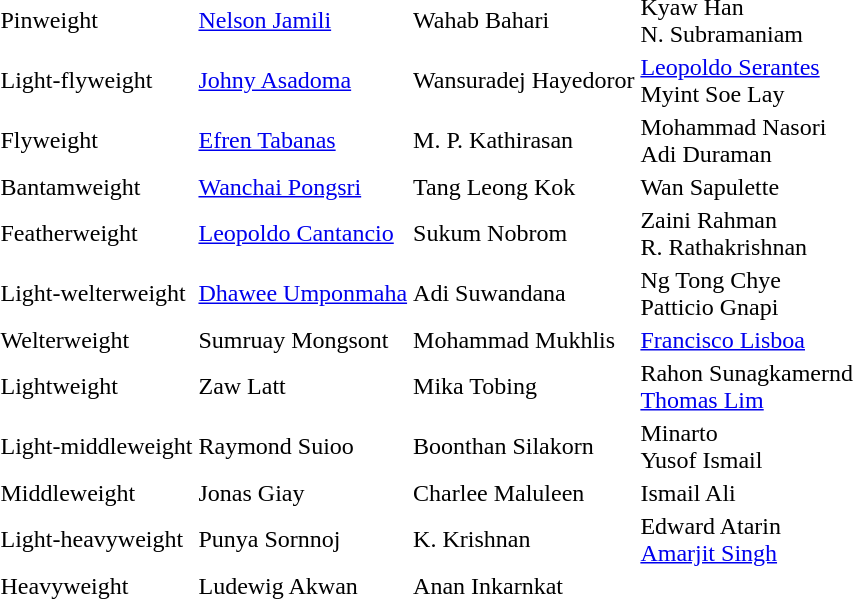<table>
<tr>
<td>Pinweight</td>
<td> <a href='#'>Nelson Jamili</a></td>
<td> Wahab Bahari</td>
<td> Kyaw Han<br> N. Subramaniam</td>
</tr>
<tr>
<td>Light-flyweight</td>
<td> <a href='#'>Johny Asadoma</a></td>
<td> Wansuradej Hayedoror</td>
<td> <a href='#'>Leopoldo Serantes</a><br> Myint Soe Lay</td>
</tr>
<tr>
<td>Flyweight</td>
<td> <a href='#'>Efren Tabanas</a></td>
<td> M. P. Kathirasan</td>
<td> Mohammad Nasori<br> Adi Duraman</td>
</tr>
<tr>
<td>Bantamweight</td>
<td> <a href='#'>Wanchai Pongsri</a></td>
<td> Tang Leong Kok</td>
<td> Wan Sapulette</td>
</tr>
<tr>
<td>Featherweight</td>
<td> <a href='#'>Leopoldo Cantancio</a></td>
<td> Sukum Nobrom</td>
<td> Zaini Rahman<br> R. Rathakrishnan</td>
</tr>
<tr>
<td>Light-welterweight</td>
<td> <a href='#'>Dhawee Umponmaha</a></td>
<td> Adi Suwandana</td>
<td> Ng Tong Chye<br> Patticio Gnapi</td>
</tr>
<tr>
<td>Welterweight</td>
<td> Sumruay Mongsont</td>
<td> Mohammad Mukhlis</td>
<td> <a href='#'>Francisco Lisboa</a></td>
</tr>
<tr>
<td>Lightweight</td>
<td> Zaw Latt</td>
<td> Mika Tobing</td>
<td> Rahon Sunagkamernd<br> <a href='#'>Thomas Lim</a></td>
</tr>
<tr>
<td>Light-middleweight</td>
<td> Raymond Suioo</td>
<td> Boonthan Silakorn</td>
<td> Minarto<br> Yusof Ismail</td>
</tr>
<tr>
<td>Middleweight</td>
<td> Jonas Giay</td>
<td> Charlee Maluleen</td>
<td> Ismail Ali</td>
</tr>
<tr>
<td>Light-heavyweight</td>
<td> Punya Sornnoj</td>
<td> K. Krishnan</td>
<td> Edward Atarin<br> <a href='#'>Amarjit Singh</a></td>
</tr>
<tr>
<td>Heavyweight</td>
<td> Ludewig Akwan</td>
<td> Anan Inkarnkat</td>
<td></td>
</tr>
</table>
